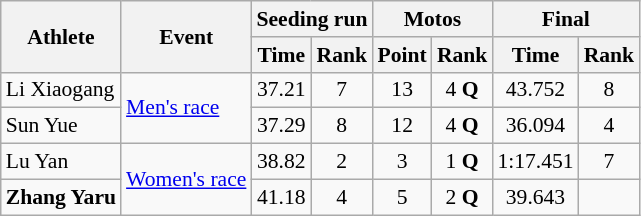<table class=wikitable style=font-size:90%;text-align:center>
<tr>
<th rowspan="2">Athlete</th>
<th rowspan="2">Event</th>
<th colspan=2>Seeding run</th>
<th colspan=2>Motos</th>
<th colspan=2>Final</th>
</tr>
<tr>
<th>Time</th>
<th>Rank</th>
<th>Point</th>
<th>Rank</th>
<th>Time</th>
<th>Rank</th>
</tr>
<tr>
<td align=left>Li Xiaogang</td>
<td align=left rowspan=2><a href='#'>Men's race</a></td>
<td>37.21</td>
<td>7</td>
<td>13</td>
<td>4 <strong>Q</strong></td>
<td>43.752</td>
<td>8</td>
</tr>
<tr>
<td align=left>Sun Yue</td>
<td>37.29</td>
<td>8</td>
<td>12</td>
<td>4 <strong>Q</strong></td>
<td>36.094</td>
<td>4</td>
</tr>
<tr>
<td align=left>Lu Yan</td>
<td align=left rowspan=2><a href='#'>Women's race</a></td>
<td>38.82</td>
<td>2</td>
<td>3</td>
<td>1 <strong>Q</strong></td>
<td>1:17.451</td>
<td>7</td>
</tr>
<tr>
<td align=left><strong>Zhang Yaru</strong></td>
<td>41.18</td>
<td>4</td>
<td>5</td>
<td>2 <strong>Q</strong></td>
<td>39.643</td>
<td></td>
</tr>
</table>
